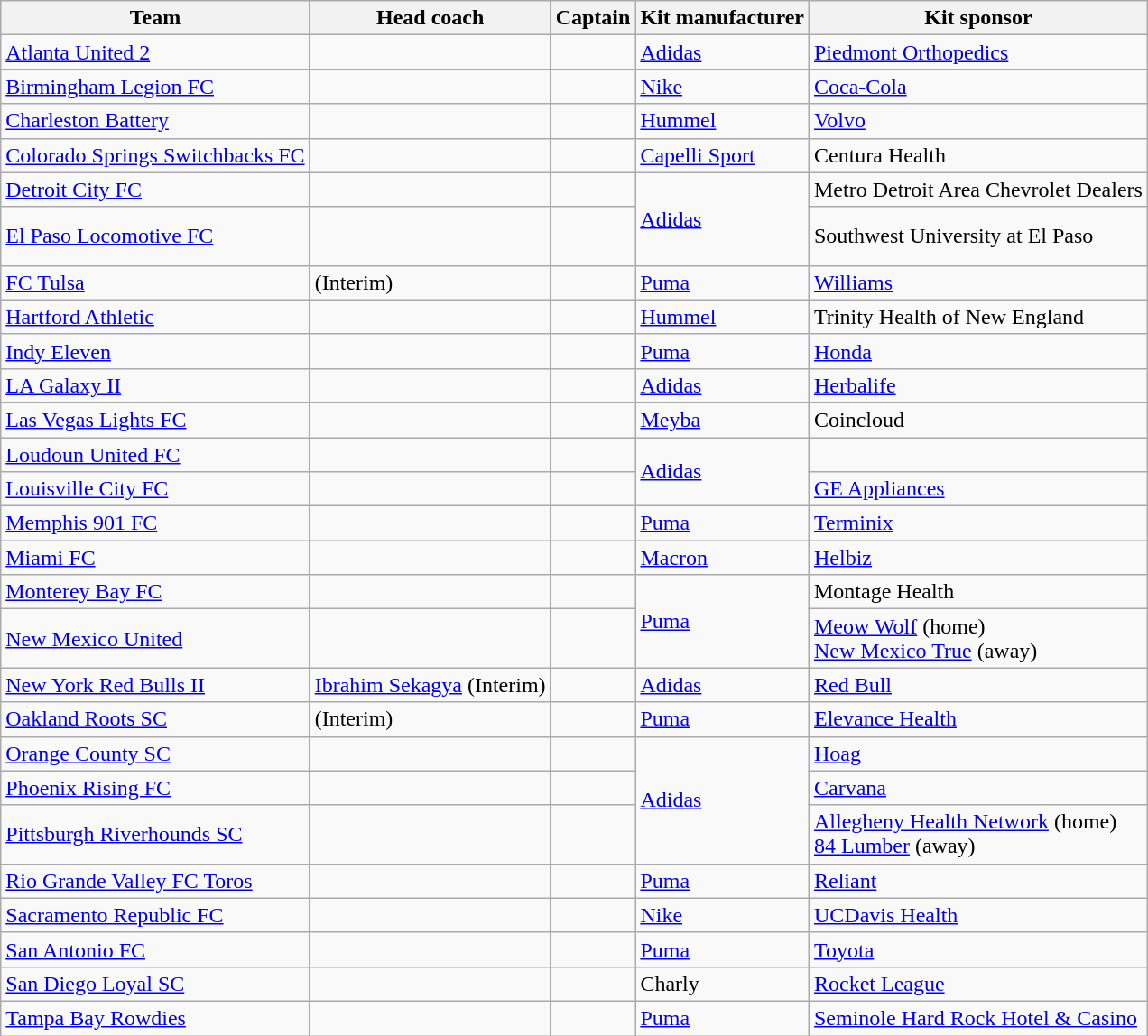<table class="wikitable sortable" style="text-align: left;">
<tr>
<th>Team</th>
<th>Head coach</th>
<th>Captain</th>
<th>Kit manufacturer</th>
<th>Kit sponsor</th>
</tr>
<tr>
<td><a href='#'>Atlanta United 2</a></td>
<td> </td>
<td> </td>
<td><a href='#'>Adidas</a></td>
<td><a href='#'>Piedmont Orthopedics</a></td>
</tr>
<tr>
<td><a href='#'>Birmingham Legion FC</a></td>
<td> </td>
<td> </td>
<td><a href='#'>Nike</a></td>
<td><a href='#'>Coca-Cola</a></td>
</tr>
<tr>
<td><a href='#'>Charleston Battery</a></td>
<td> </td>
<td> </td>
<td><a href='#'>Hummel</a></td>
<td><a href='#'>Volvo</a></td>
</tr>
<tr>
<td><a href='#'>Colorado Springs Switchbacks FC</a></td>
<td> </td>
<td> </td>
<td><a href='#'>Capelli Sport</a></td>
<td>Centura Health</td>
</tr>
<tr>
<td><a href='#'>Detroit City FC</a></td>
<td> </td>
<td> </td>
<td rowspan=2><a href='#'>Adidas</a></td>
<td>Metro Detroit Area Chevrolet Dealers</td>
</tr>
<tr>
<td><a href='#'>El Paso Locomotive FC</a></td>
<td> </td>
<td> <br> <br> </td>
<td>Southwest University at El Paso</td>
</tr>
<tr>
<td><a href='#'>FC Tulsa</a></td>
<td>  (Interim)</td>
<td> <br> </td>
<td><a href='#'>Puma</a></td>
<td><a href='#'>Williams</a></td>
</tr>
<tr>
<td><a href='#'>Hartford Athletic</a></td>
<td> </td>
<td> </td>
<td><a href='#'>Hummel</a></td>
<td>Trinity Health of New England</td>
</tr>
<tr>
<td><a href='#'>Indy Eleven</a></td>
<td> </td>
<td> <br> </td>
<td><a href='#'>Puma</a></td>
<td><a href='#'>Honda</a></td>
</tr>
<tr>
<td><a href='#'>LA Galaxy II</a></td>
<td> </td>
<td> </td>
<td><a href='#'>Adidas</a></td>
<td><a href='#'>Herbalife</a></td>
</tr>
<tr>
<td><a href='#'>Las Vegas Lights FC</a></td>
<td> </td>
<td> </td>
<td><a href='#'>Meyba</a></td>
<td>Coincloud</td>
</tr>
<tr>
<td><a href='#'>Loudoun United FC</a></td>
<td> </td>
<td> </td>
<td rowspan=2><a href='#'>Adidas</a></td>
<td></td>
</tr>
<tr>
<td><a href='#'>Louisville City FC</a></td>
<td> </td>
<td> </td>
<td><a href='#'>GE Appliances</a></td>
</tr>
<tr>
<td><a href='#'>Memphis 901 FC</a></td>
<td> </td>
<td> </td>
<td><a href='#'>Puma</a></td>
<td><a href='#'>Terminix</a></td>
</tr>
<tr>
<td><a href='#'>Miami FC</a></td>
<td> </td>
<td> </td>
<td><a href='#'>Macron</a></td>
<td><a href='#'>Helbiz</a></td>
</tr>
<tr>
<td><a href='#'>Monterey Bay FC</a></td>
<td> </td>
<td> </td>
<td rowspan=2><a href='#'>Puma</a></td>
<td>Montage Health</td>
</tr>
<tr>
<td><a href='#'>New Mexico United</a></td>
<td> </td>
<td> <br> </td>
<td><a href='#'>Meow Wolf</a> (home)<br><a href='#'>New Mexico True</a> (away)</td>
</tr>
<tr>
<td><a href='#'>New York Red Bulls II</a></td>
<td> <a href='#'>Ibrahim Sekagya</a> (Interim)</td>
<td> <br> </td>
<td><a href='#'>Adidas</a></td>
<td><a href='#'>Red Bull</a></td>
</tr>
<tr>
<td><a href='#'>Oakland Roots SC</a></td>
<td>  (Interim)</td>
<td> </td>
<td><a href='#'>Puma</a></td>
<td><a href='#'>Elevance Health</a></td>
</tr>
<tr>
<td><a href='#'>Orange County SC</a></td>
<td> </td>
<td> </td>
<td rowspan=3><a href='#'>Adidas</a></td>
<td><a href='#'>Hoag</a></td>
</tr>
<tr>
<td><a href='#'>Phoenix Rising FC</a></td>
<td> </td>
<td> </td>
<td><a href='#'>Carvana</a></td>
</tr>
<tr>
<td><a href='#'>Pittsburgh Riverhounds SC</a></td>
<td> </td>
<td> </td>
<td><a href='#'>Allegheny Health Network</a> (home)<br><a href='#'>84 Lumber</a> (away)</td>
</tr>
<tr>
<td><a href='#'>Rio Grande Valley FC Toros</a></td>
<td> </td>
<td> </td>
<td><a href='#'>Puma</a></td>
<td><a href='#'>Reliant</a></td>
</tr>
<tr>
<td><a href='#'>Sacramento Republic FC</a></td>
<td> </td>
<td> </td>
<td><a href='#'>Nike</a></td>
<td><a href='#'>UCDavis Health</a></td>
</tr>
<tr>
<td><a href='#'>San Antonio FC</a></td>
<td> </td>
<td> </td>
<td><a href='#'>Puma</a></td>
<td><a href='#'>Toyota</a></td>
</tr>
<tr>
<td><a href='#'>San Diego Loyal SC</a></td>
<td> </td>
<td> </td>
<td>Charly</td>
<td><a href='#'>Rocket League</a></td>
</tr>
<tr>
<td><a href='#'>Tampa Bay Rowdies</a></td>
<td> </td>
<td> </td>
<td><a href='#'>Puma</a></td>
<td><a href='#'>Seminole Hard Rock Hotel & Casino</a></td>
</tr>
</table>
